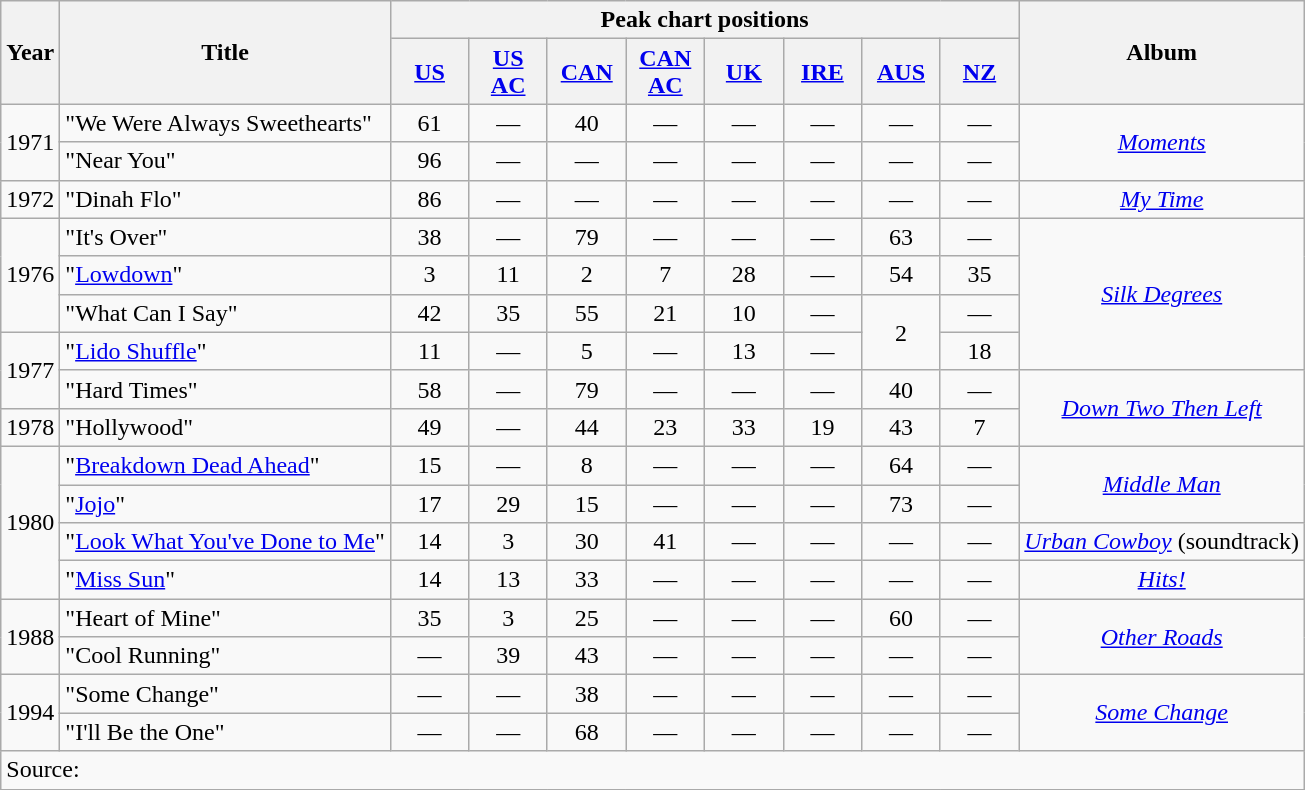<table class="wikitable" style="text-align:center;">
<tr>
<th rowspan="2">Year</th>
<th rowspan="2">Title</th>
<th colspan="8">Peak chart positions</th>
<th rowspan="2">Album</th>
</tr>
<tr>
<th style="width:45px;"><a href='#'>US</a><br></th>
<th style="width:45px;"><a href='#'>US AC</a><br></th>
<th style="width:45px;"><a href='#'>CAN</a><br></th>
<th style="width:45px;"><a href='#'>CAN AC</a><br></th>
<th style="width:45px;"><a href='#'>UK</a><br></th>
<th style="width:45px;"><a href='#'>IRE</a><br></th>
<th style="width:45px;"><a href='#'>AUS</a><br></th>
<th style="width:45px;"><a href='#'>NZ</a><br></th>
</tr>
<tr>
<td rowspan="2">1971</td>
<td align=left>"We Were Always Sweethearts"</td>
<td>61</td>
<td>—</td>
<td>40</td>
<td>—</td>
<td>—</td>
<td>—</td>
<td>—</td>
<td>—</td>
<td rowspan="2"><em><a href='#'>Moments</a></em></td>
</tr>
<tr>
<td align=left>"Near You"</td>
<td>96</td>
<td>—</td>
<td>—</td>
<td>—</td>
<td>—</td>
<td>—</td>
<td>—</td>
<td>—</td>
</tr>
<tr>
<td>1972</td>
<td align=left>"Dinah Flo"</td>
<td>86</td>
<td>—</td>
<td>—</td>
<td>—</td>
<td>—</td>
<td>—</td>
<td>—</td>
<td>—</td>
<td><em><a href='#'>My Time</a></em></td>
</tr>
<tr>
<td rowspan="3">1976</td>
<td align=left>"It's Over"</td>
<td>38</td>
<td>—</td>
<td>79</td>
<td>—</td>
<td>—</td>
<td>—</td>
<td>63</td>
<td>—</td>
<td rowspan="4"><em><a href='#'>Silk Degrees</a></em></td>
</tr>
<tr>
<td align=left>"<a href='#'>Lowdown</a>"</td>
<td>3</td>
<td>11</td>
<td>2</td>
<td>7</td>
<td>28</td>
<td>—</td>
<td>54</td>
<td>35</td>
</tr>
<tr>
<td align=left>"What Can I Say"</td>
<td>42</td>
<td>35</td>
<td>55</td>
<td>21</td>
<td>10</td>
<td>—</td>
<td rowspan="2">2</td>
<td>—</td>
</tr>
<tr>
<td rowspan="2">1977</td>
<td align=left>"<a href='#'>Lido Shuffle</a>"</td>
<td>11</td>
<td>—</td>
<td>5</td>
<td>—</td>
<td>13</td>
<td>—</td>
<td>18</td>
</tr>
<tr>
<td align=left>"Hard Times"</td>
<td>58</td>
<td>—</td>
<td>79</td>
<td>—</td>
<td>—</td>
<td>—</td>
<td>40</td>
<td>—</td>
<td rowspan="2"><em><a href='#'>Down Two Then Left</a></em></td>
</tr>
<tr>
<td>1978</td>
<td align=left>"Hollywood"</td>
<td>49</td>
<td>—</td>
<td>44</td>
<td>23</td>
<td>33</td>
<td>19</td>
<td>43</td>
<td>7</td>
</tr>
<tr>
<td rowspan="4">1980</td>
<td align=left>"<a href='#'>Breakdown Dead Ahead</a>"</td>
<td>15</td>
<td>—</td>
<td>8</td>
<td>—</td>
<td>—</td>
<td>—</td>
<td>64</td>
<td>—</td>
<td rowspan="2"><em><a href='#'>Middle Man</a></em></td>
</tr>
<tr>
<td align=left>"<a href='#'>Jojo</a>"</td>
<td>17</td>
<td>29</td>
<td>15</td>
<td>—</td>
<td>—</td>
<td>—</td>
<td>73</td>
<td>—</td>
</tr>
<tr>
<td align=left>"<a href='#'>Look What You've Done to Me</a>"</td>
<td>14</td>
<td>3</td>
<td>30</td>
<td>41</td>
<td>—</td>
<td>—</td>
<td>—</td>
<td>—</td>
<td><em><a href='#'>Urban Cowboy</a></em> (soundtrack)</td>
</tr>
<tr>
<td align=left>"<a href='#'>Miss Sun</a>"</td>
<td>14</td>
<td>13</td>
<td>33</td>
<td>—</td>
<td>—</td>
<td>—</td>
<td>—</td>
<td>—</td>
<td><em><a href='#'>Hits!</a></em></td>
</tr>
<tr>
<td rowspan="2">1988</td>
<td align=left>"Heart of Mine"</td>
<td>35</td>
<td>3</td>
<td>25</td>
<td>—</td>
<td>—</td>
<td>—</td>
<td>60</td>
<td>—</td>
<td rowspan="2"><em><a href='#'>Other Roads</a></em></td>
</tr>
<tr>
<td align=left>"Cool Running"</td>
<td>—</td>
<td>39</td>
<td>43</td>
<td>—</td>
<td>—</td>
<td>—</td>
<td>—</td>
<td>—</td>
</tr>
<tr>
<td rowspan="2">1994</td>
<td align=left>"Some Change"</td>
<td>—</td>
<td>—</td>
<td>38</td>
<td>—</td>
<td>—</td>
<td>—</td>
<td>—</td>
<td>—</td>
<td rowspan="2"><em><a href='#'>Some Change</a></em></td>
</tr>
<tr>
<td align=left>"I'll Be the One"</td>
<td>—</td>
<td>—</td>
<td>68</td>
<td>—</td>
<td>—</td>
<td>—</td>
<td>—</td>
<td>—</td>
</tr>
<tr>
<td colspan="11" style="text-align:left;">Source:</td>
</tr>
<tr>
</tr>
</table>
